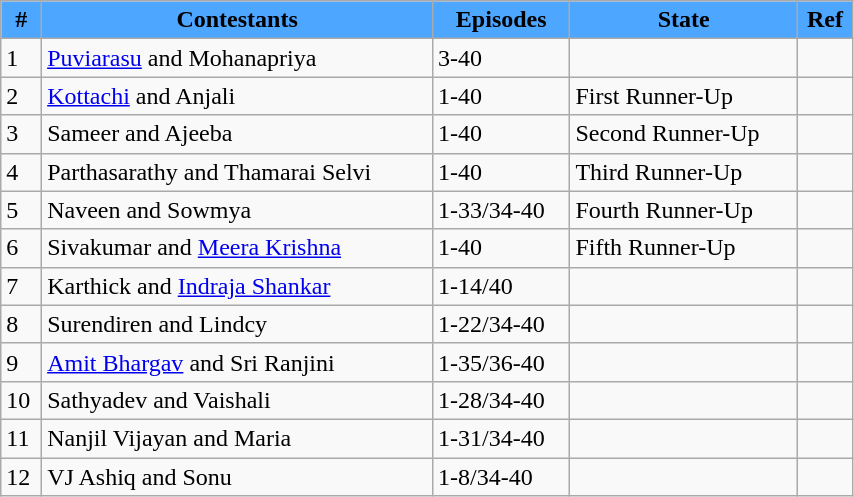<table class="wikitable" width="45%">
<tr>
<th scope="col" style ="background: #4da6ff;"style="background: maroon ;color:white">#</th>
<th scope="col" style ="background: #4da6ff;"style="background: maroon ;color:white">Contestants</th>
<th scope="col" style ="background: #4da6ff;"style="background: maroon ;color:white">Episodes</th>
<th scope="col" style ="background: #4da6ff;"style="background: maroon ;color:white">State</th>
<th scope="col" style ="background: #4da6ff;"style="background: maroon ;color:white">Ref</th>
</tr>
<tr>
<td>1</td>
<td><a href='#'>Puviarasu</a> and Mohanapriya</td>
<td>3-40</td>
<td></td>
<td></td>
</tr>
<tr>
<td>2</td>
<td><a href='#'>Kottachi</a> and Anjali</td>
<td>1-40</td>
<td>First  Runner-Up </td>
<td></td>
</tr>
<tr>
<td>3</td>
<td>Sameer and Ajeeba</td>
<td>1-40</td>
<td>Second Runner-Up </td>
<td></td>
</tr>
<tr>
<td>4</td>
<td>Parthasarathy and Thamarai Selvi</td>
<td>1-40</td>
<td>Third Runner-Up </td>
<td></td>
</tr>
<tr>
<td>5</td>
<td>Naveen and Sowmya</td>
<td>1-33/34-40</td>
<td>Fourth Runner-Up </td>
<td></td>
</tr>
<tr>
<td>6</td>
<td>Sivakumar and <a href='#'>Meera Krishna</a></td>
<td>1-40</td>
<td>Fifth Runner-Up </td>
<td></td>
</tr>
<tr>
<td>7</td>
<td>Karthick and <a href='#'>Indraja Shankar</a></td>
<td>1-14/40</td>
<td></td>
<td></td>
</tr>
<tr>
<td>8</td>
<td>Surendiren and Lindcy</td>
<td>1-22/34-40</td>
<td></td>
<td></td>
</tr>
<tr>
<td>9</td>
<td><a href='#'>Amit Bhargav</a> and Sri Ranjini</td>
<td>1-35/36-40</td>
<td></td>
<td></td>
</tr>
<tr>
<td>10</td>
<td>Sathyadev and Vaishali</td>
<td>1-28/34-40</td>
<td></td>
<td></td>
</tr>
<tr>
<td>11</td>
<td>Nanjil Vijayan and Maria</td>
<td>1-31/34-40</td>
<td></td>
<td></td>
</tr>
<tr>
<td>12</td>
<td>VJ Ashiq and Sonu</td>
<td>1-8/34-40</td>
<td></td>
<td></td>
</tr>
</table>
